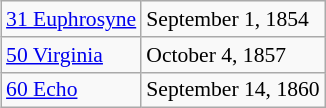<table class="wikitable" align="right" style="margin: 1em; margin-top: 0; font-size: 0.9em;">
<tr>
<td><a href='#'>31 Euphrosyne</a></td>
<td>September 1, 1854</td>
</tr>
<tr>
<td><a href='#'>50 Virginia</a></td>
<td>October 4, 1857</td>
</tr>
<tr>
<td><a href='#'>60 Echo</a></td>
<td>September 14, 1860</td>
</tr>
</table>
